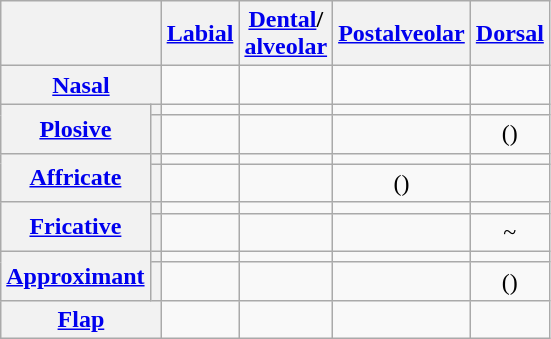<table class="wikitable" style="text-align: center;">
<tr>
<th colspan="2"></th>
<th><a href='#'>Labial</a></th>
<th><a href='#'>Dental</a>/<br><a href='#'>alveolar</a></th>
<th><a href='#'>Postalveolar</a></th>
<th><a href='#'>Dorsal</a></th>
</tr>
<tr>
<th colspan="2"><a href='#'>Nasal</a></th>
<td></td>
<td></td>
<td></td>
<td></td>
</tr>
<tr>
<th rowspan="2"><a href='#'>Plosive</a></th>
<th></th>
<td></td>
<td></td>
<td></td>
<td></td>
</tr>
<tr>
<th></th>
<td></td>
<td></td>
<td></td>
<td>()</td>
</tr>
<tr>
<th rowspan="2"><a href='#'>Affricate</a></th>
<th></th>
<td></td>
<td></td>
<td></td>
<td></td>
</tr>
<tr>
<th></th>
<td></td>
<td></td>
<td>()</td>
<td></td>
</tr>
<tr>
<th rowspan="2"><a href='#'>Fricative</a></th>
<th></th>
<td></td>
<td></td>
<td></td>
<td></td>
</tr>
<tr>
<th></th>
<td></td>
<td></td>
<td></td>
<td> ~ </td>
</tr>
<tr>
<th rowspan="2"><a href='#'>Approximant</a></th>
<th></th>
<td></td>
<td></td>
<td></td>
<td></td>
</tr>
<tr>
<th></th>
<td></td>
<td></td>
<td></td>
<td>()</td>
</tr>
<tr>
<th colspan="2"><a href='#'>Flap</a></th>
<td></td>
<td></td>
<td></td>
<td></td>
</tr>
</table>
